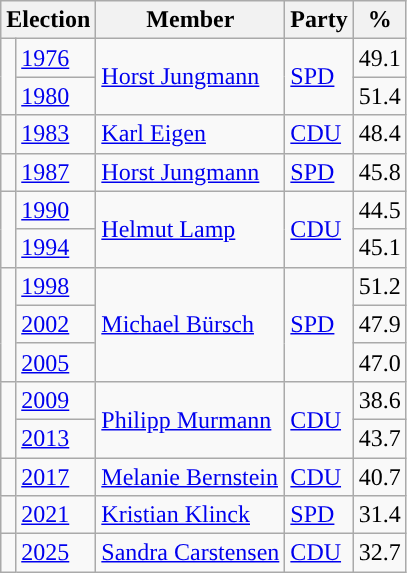<table class=wikitable>
<tr>
<th colspan=2>Election</th>
<th>Member</th>
<th>Party</th>
<th>%</th>
</tr>
<tr>
<td rowspan=2 bgcolor=></td>
<td><a href='#'>1976</a></td>
<td rowspan=2><a href='#'>Horst Jungmann</a></td>
<td rowspan=2><a href='#'>SPD</a></td>
<td align=right>49.1</td>
</tr>
<tr>
<td><a href='#'>1980</a></td>
<td align=right>51.4</td>
</tr>
<tr>
<td bgcolor=></td>
<td><a href='#'>1983</a></td>
<td><a href='#'>Karl Eigen</a></td>
<td><a href='#'>CDU</a></td>
<td align=right>48.4</td>
</tr>
<tr>
<td bgcolor=></td>
<td><a href='#'>1987</a></td>
<td><a href='#'>Horst Jungmann</a></td>
<td><a href='#'>SPD</a></td>
<td align=right>45.8</td>
</tr>
<tr>
<td rowspan=2 bgcolor=></td>
<td><a href='#'>1990</a></td>
<td rowspan=2><a href='#'>Helmut Lamp</a></td>
<td rowspan=2><a href='#'>CDU</a></td>
<td align=right>44.5</td>
</tr>
<tr>
<td><a href='#'>1994</a></td>
<td align=right>45.1</td>
</tr>
<tr>
<td rowspan=3 bgcolor=></td>
<td><a href='#'>1998</a></td>
<td rowspan=3><a href='#'>Michael Bürsch</a></td>
<td rowspan=3><a href='#'>SPD</a></td>
<td align=right>51.2</td>
</tr>
<tr>
<td><a href='#'>2002</a></td>
<td align=right>47.9</td>
</tr>
<tr>
<td><a href='#'>2005</a></td>
<td align=right>47.0</td>
</tr>
<tr>
<td rowspan=2 bgcolor=></td>
<td><a href='#'>2009</a></td>
<td rowspan=2><a href='#'>Philipp Murmann</a></td>
<td rowspan=2><a href='#'>CDU</a></td>
<td align=right>38.6</td>
</tr>
<tr>
<td><a href='#'>2013</a></td>
<td align=right>43.7</td>
</tr>
<tr>
<td bgcolor=></td>
<td><a href='#'>2017</a></td>
<td><a href='#'>Melanie Bernstein</a></td>
<td><a href='#'>CDU</a></td>
<td align=right>40.7</td>
</tr>
<tr>
<td bgcolor=></td>
<td><a href='#'>2021</a></td>
<td><a href='#'>Kristian Klinck</a></td>
<td><a href='#'>SPD</a></td>
<td align=right>31.4</td>
</tr>
<tr>
<td></td>
<td><a href='#'>2025</a></td>
<td><a href='#'>Sandra Carstensen</a></td>
<td><a href='#'>CDU</a></td>
<td>32.7</td>
</tr>
</table>
